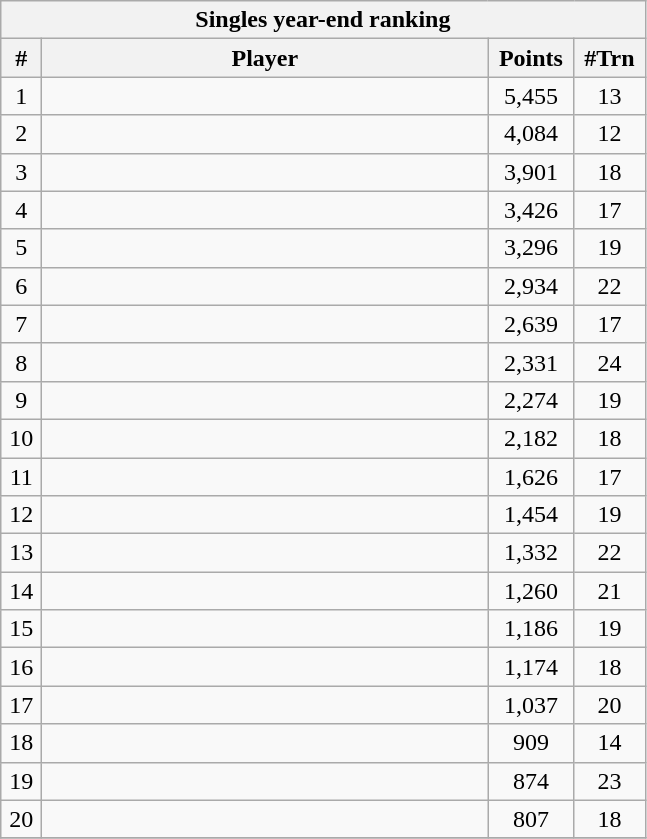<table class="wikitable">
<tr>
<th colspan="4">Singles year-end ranking</th>
</tr>
<tr>
<th width="20">#</th>
<th width="290">Player</th>
<th width="50">Points</th>
<th width=40>#Trn</th>
</tr>
<tr align="center">
<td>1</td>
<td align="left"></td>
<td>5,455</td>
<td>13</td>
</tr>
<tr align="center">
<td>2</td>
<td align="left"></td>
<td>4,084</td>
<td>12</td>
</tr>
<tr align="center">
<td>3</td>
<td align="left"></td>
<td>3,901</td>
<td>18</td>
</tr>
<tr align="center">
<td>4</td>
<td align="left"></td>
<td>3,426</td>
<td>17</td>
</tr>
<tr align="center">
<td>5</td>
<td align="left"></td>
<td>3,296</td>
<td>19</td>
</tr>
<tr align="center">
<td>6</td>
<td align="left"></td>
<td>2,934</td>
<td>22</td>
</tr>
<tr align="center">
<td>7</td>
<td align="left"></td>
<td>2,639</td>
<td>17</td>
</tr>
<tr align="center">
<td>8</td>
<td align="left"></td>
<td>2,331</td>
<td>24</td>
</tr>
<tr align="center">
<td>9</td>
<td align="left"></td>
<td>2,274</td>
<td>19</td>
</tr>
<tr align="center">
<td>10</td>
<td align="left"></td>
<td>2,182</td>
<td>18</td>
</tr>
<tr align="center">
<td>11</td>
<td align="left"></td>
<td>1,626</td>
<td>17</td>
</tr>
<tr align="center">
<td>12</td>
<td align="left"></td>
<td>1,454</td>
<td>19</td>
</tr>
<tr align="center">
<td>13</td>
<td align="left"></td>
<td>1,332</td>
<td>22</td>
</tr>
<tr align="center">
<td>14</td>
<td align="left"></td>
<td>1,260</td>
<td>21</td>
</tr>
<tr align="center">
<td>15</td>
<td align="left"></td>
<td>1,186</td>
<td>19</td>
</tr>
<tr align="center">
<td>16</td>
<td align="left"></td>
<td>1,174</td>
<td>18</td>
</tr>
<tr align="center">
<td>17</td>
<td align="left"></td>
<td>1,037</td>
<td>20</td>
</tr>
<tr align="center">
<td>18</td>
<td align="left"></td>
<td>909</td>
<td>14</td>
</tr>
<tr align="center">
<td>19</td>
<td align="left"></td>
<td>874</td>
<td>23</td>
</tr>
<tr align="center">
<td>20</td>
<td align="left"></td>
<td>807</td>
<td>18</td>
</tr>
<tr align="center">
</tr>
</table>
